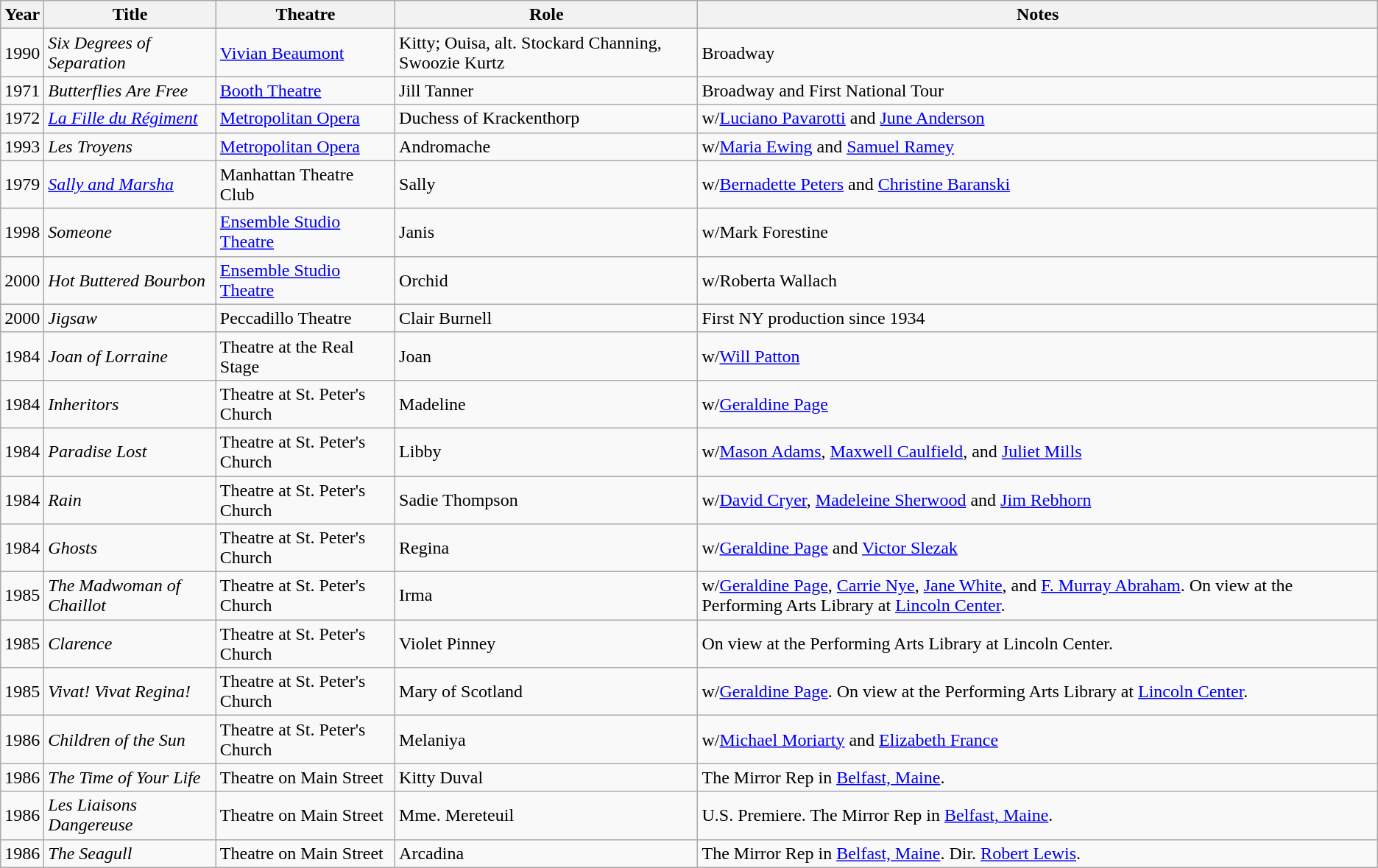<table class="wikitable">
<tr>
<th>Year</th>
<th>Title</th>
<th>Theatre</th>
<th>Role</th>
<th>Notes</th>
</tr>
<tr>
<td>1990</td>
<td><em>Six Degrees of Separation</em></td>
<td><a href='#'>Vivian Beaumont</a></td>
<td>Kitty; Ouisa, alt. Stockard Channing, Swoozie Kurtz</td>
<td>Broadway</td>
</tr>
<tr>
<td>1971</td>
<td><em>Butterflies Are Free</em></td>
<td><a href='#'>Booth Theatre</a></td>
<td>Jill Tanner</td>
<td>Broadway and First National Tour</td>
</tr>
<tr>
<td>1972</td>
<td><em><a href='#'>La Fille du Régiment</a></em></td>
<td><a href='#'>Metropolitan Opera</a></td>
<td>Duchess of Krackenthorp</td>
<td>w/<a href='#'>Luciano Pavarotti</a> and <a href='#'>June Anderson</a></td>
</tr>
<tr>
<td>1993</td>
<td><em>Les Troyens</em></td>
<td><a href='#'>Metropolitan Opera</a></td>
<td>Andromache</td>
<td>w/<a href='#'>Maria Ewing</a> and <a href='#'>Samuel Ramey</a></td>
</tr>
<tr>
<td>1979</td>
<td><em><a href='#'>Sally and Marsha</a></em></td>
<td>Manhattan Theatre Club</td>
<td>Sally</td>
<td>w/<a href='#'>Bernadette Peters</a> and <a href='#'>Christine Baranski</a></td>
</tr>
<tr>
<td>1998</td>
<td><em>Someone</em></td>
<td><a href='#'>Ensemble Studio Theatre</a></td>
<td>Janis</td>
<td>w/Mark Forestine</td>
</tr>
<tr>
<td>2000</td>
<td><em>Hot Buttered Bourbon</em></td>
<td><a href='#'>Ensemble Studio Theatre</a></td>
<td>Orchid</td>
<td>w/Roberta Wallach</td>
</tr>
<tr>
<td>2000</td>
<td><em>Jigsaw</em></td>
<td>Peccadillo Theatre</td>
<td>Clair Burnell</td>
<td>First NY production since 1934</td>
</tr>
<tr>
<td>1984</td>
<td><em>Joan of Lorraine</em></td>
<td>Theatre at the Real Stage</td>
<td>Joan</td>
<td>w/<a href='#'>Will Patton</a></td>
</tr>
<tr>
<td>1984</td>
<td><em>Inheritors</em></td>
<td>Theatre at St. Peter's Church</td>
<td>Madeline</td>
<td>w/<a href='#'>Geraldine Page</a></td>
</tr>
<tr>
<td>1984</td>
<td><em>Paradise Lost</em></td>
<td>Theatre at St. Peter's Church</td>
<td>Libby</td>
<td>w/<a href='#'>Mason Adams</a>, <a href='#'>Maxwell Caulfield</a>, and <a href='#'>Juliet Mills</a></td>
</tr>
<tr>
<td>1984</td>
<td><em>Rain</em></td>
<td>Theatre at St. Peter's Church</td>
<td>Sadie Thompson</td>
<td>w/<a href='#'>David Cryer</a>, <a href='#'>Madeleine Sherwood</a> and <a href='#'>Jim Rebhorn</a></td>
</tr>
<tr>
<td>1984</td>
<td><em>Ghosts</em></td>
<td>Theatre at St. Peter's Church</td>
<td>Regina</td>
<td>w/<a href='#'>Geraldine Page</a> and <a href='#'>Victor Slezak</a></td>
</tr>
<tr>
<td>1985</td>
<td><em>The Madwoman of Chaillot</em></td>
<td>Theatre at St. Peter's Church</td>
<td>Irma</td>
<td>w/<a href='#'>Geraldine Page</a>, <a href='#'>Carrie Nye</a>, <a href='#'>Jane White</a>, and <a href='#'>F. Murray Abraham</a>.  On view at the Performing Arts Library at <a href='#'>Lincoln Center</a>.</td>
</tr>
<tr>
<td>1985</td>
<td><em>Clarence</em></td>
<td>Theatre at St. Peter's Church</td>
<td>Violet Pinney</td>
<td>On view at the Performing Arts Library at Lincoln Center.</td>
</tr>
<tr>
<td>1985</td>
<td><em>Vivat! Vivat Regina!</em></td>
<td>Theatre at St. Peter's Church</td>
<td>Mary of Scotland</td>
<td>w/<a href='#'>Geraldine Page</a>. On view at the Performing Arts Library at <a href='#'>Lincoln Center</a>.</td>
</tr>
<tr>
<td>1986</td>
<td><em>Children of the Sun</em></td>
<td>Theatre at St. Peter's Church</td>
<td>Melaniya</td>
<td>w/<a href='#'>Michael Moriarty</a> and <a href='#'>Elizabeth France</a></td>
</tr>
<tr>
<td>1986</td>
<td><em>The Time of Your Life</em></td>
<td>Theatre on Main Street</td>
<td>Kitty Duval</td>
<td>The Mirror Rep in <a href='#'>Belfast, Maine</a>.</td>
</tr>
<tr>
<td>1986</td>
<td><em>Les Liaisons Dangereuse</em></td>
<td>Theatre on Main Street</td>
<td>Mme. Mereteuil</td>
<td>U.S. Premiere.  The Mirror Rep in <a href='#'>Belfast, Maine</a>.</td>
</tr>
<tr>
<td>1986</td>
<td><em>The Seagull</em></td>
<td>Theatre on Main Street</td>
<td>Arcadina</td>
<td>The Mirror Rep in <a href='#'>Belfast, Maine</a>.  Dir. <a href='#'>Robert Lewis</a>.</td>
</tr>
</table>
